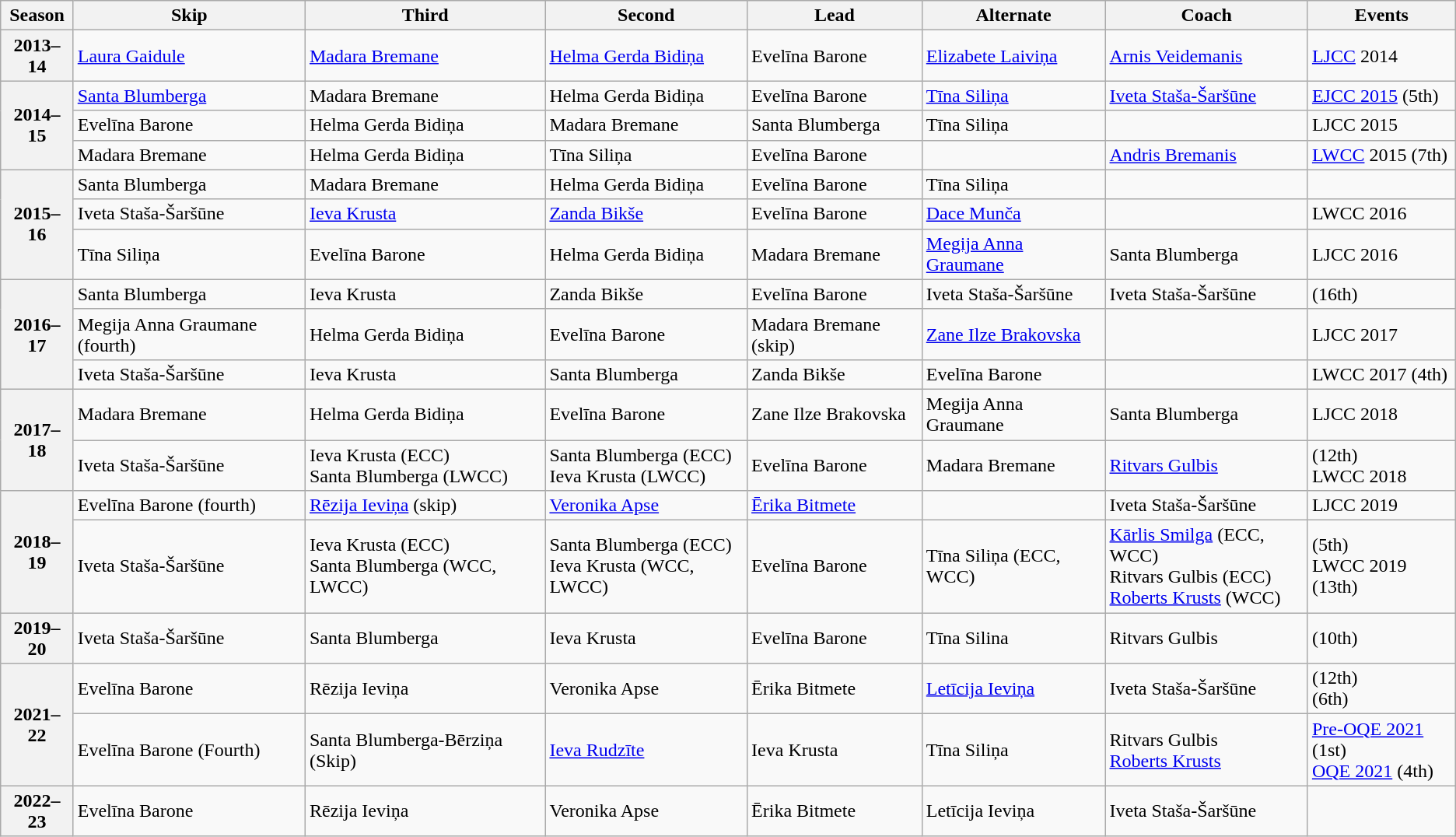<table class="wikitable">
<tr>
<th scope="col">Season</th>
<th scope="col">Skip</th>
<th scope="col">Third</th>
<th scope="col">Second</th>
<th scope="col">Lead</th>
<th scope="col">Alternate</th>
<th scope="col">Coach</th>
<th scope="col">Events</th>
</tr>
<tr>
<th scope="row">2013–14</th>
<td><a href='#'>Laura Gaidule</a></td>
<td><a href='#'>Madara Bremane</a></td>
<td><a href='#'>Helma Gerda Bidiņa</a></td>
<td>Evelīna Barone</td>
<td><a href='#'>Elizabete Laiviņa</a></td>
<td><a href='#'>Arnis Veidemanis</a></td>
<td><a href='#'>LJCC</a> 2014 </td>
</tr>
<tr>
<th scope="row" rowspan=3>2014–15</th>
<td><a href='#'>Santa Blumberga</a></td>
<td>Madara Bremane</td>
<td>Helma Gerda Bidiņa</td>
<td>Evelīna Barone</td>
<td><a href='#'>Tīna Siliņa</a></td>
<td><a href='#'>Iveta Staša-Šaršūne</a></td>
<td><a href='#'>EJCC 2015</a> (5th)</td>
</tr>
<tr>
<td>Evelīna Barone</td>
<td>Helma Gerda Bidiņa</td>
<td>Madara Bremane</td>
<td>Santa Blumberga</td>
<td>Tīna Siliņa</td>
<td></td>
<td>LJCC 2015 </td>
</tr>
<tr>
<td>Madara Bremane</td>
<td>Helma Gerda Bidiņa</td>
<td>Tīna Siliņa</td>
<td>Evelīna Barone</td>
<td></td>
<td><a href='#'>Andris Bremanis</a></td>
<td><a href='#'>LWCC</a> 2015 (7th)</td>
</tr>
<tr>
<th scope="row" rowspan=3>2015–16</th>
<td>Santa Blumberga</td>
<td>Madara Bremane</td>
<td>Helma Gerda Bidiņa</td>
<td>Evelīna Barone</td>
<td>Tīna Siliņa</td>
<td></td>
<td></td>
</tr>
<tr>
<td>Iveta Staša-Šaršūne</td>
<td><a href='#'>Ieva Krusta</a></td>
<td><a href='#'>Zanda Bikše</a></td>
<td>Evelīna Barone</td>
<td><a href='#'>Dace Munča</a></td>
<td></td>
<td>LWCC 2016 </td>
</tr>
<tr>
<td>Tīna Siliņa</td>
<td>Evelīna Barone</td>
<td>Helma Gerda Bidiņa</td>
<td>Madara Bremane</td>
<td><a href='#'>Megija Anna Graumane</a></td>
<td>Santa Blumberga</td>
<td>LJCC 2016 </td>
</tr>
<tr>
<th scope="row" rowspan=3>2016–17</th>
<td>Santa Blumberga</td>
<td>Ieva Krusta</td>
<td>Zanda Bikše</td>
<td>Evelīna Barone</td>
<td>Iveta Staša-Šaršūne</td>
<td>Iveta Staša-Šaršūne</td>
<td> (16th)</td>
</tr>
<tr>
<td>Megija Anna Graumane (fourth)</td>
<td>Helma Gerda Bidiņa</td>
<td>Evelīna Barone</td>
<td>Madara Bremane (skip)</td>
<td><a href='#'>Zane Ilze Brakovska</a></td>
<td></td>
<td>LJCC 2017 </td>
</tr>
<tr>
<td>Iveta Staša-Šaršūne</td>
<td>Ieva Krusta</td>
<td>Santa Blumberga</td>
<td>Zanda Bikše</td>
<td>Evelīna Barone</td>
<td></td>
<td>LWCC 2017 (4th)</td>
</tr>
<tr>
<th scope="row" rowspan=2>2017–18</th>
<td>Madara Bremane</td>
<td>Helma Gerda Bidiņa</td>
<td>Evelīna Barone</td>
<td>Zane Ilze Brakovska</td>
<td>Megija Anna Graumane</td>
<td>Santa Blumberga</td>
<td>LJCC 2018 </td>
</tr>
<tr>
<td>Iveta Staša-Šaršūne</td>
<td>Ieva Krusta (ECC)<br>Santa Blumberga (LWCC)</td>
<td>Santa Blumberga (ECC)<br>Ieva Krusta (LWCC)</td>
<td>Evelīna Barone</td>
<td>Madara Bremane</td>
<td><a href='#'>Ritvars Gulbis</a></td>
<td> (12th)<br>LWCC 2018 </td>
</tr>
<tr>
<th scope="row" rowspan=2>2018–19</th>
<td>Evelīna Barone (fourth)</td>
<td><a href='#'>Rēzija Ieviņa</a> (skip)</td>
<td><a href='#'>Veronika Apse</a></td>
<td><a href='#'>Ērika Bitmete</a></td>
<td></td>
<td>Iveta Staša-Šaršūne</td>
<td>LJCC 2019 </td>
</tr>
<tr>
<td>Iveta Staša-Šaršūne</td>
<td>Ieva Krusta (ECC)<br>Santa Blumberga (WCC, LWCC)</td>
<td>Santa Blumberga (ECC)<br>Ieva Krusta (WCC, LWCC)</td>
<td>Evelīna Barone</td>
<td>Tīna Siliņa (ECC, WCC)</td>
<td><a href='#'>Kārlis Smilga</a> (ECC, WCC)<br>Ritvars Gulbis (ECC)<br><a href='#'>Roberts Krusts</a> (WCC)</td>
<td> (5th)<br>LWCC 2019 <br> (13th)</td>
</tr>
<tr>
<th scope="row">2019–20</th>
<td>Iveta Staša-Šaršūne</td>
<td>Santa Blumberga</td>
<td>Ieva Krusta</td>
<td>Evelīna Barone</td>
<td>Tīna Silina</td>
<td>Ritvars Gulbis</td>
<td> (10th)</td>
</tr>
<tr>
<th scope="row" rowspan=2>2021–22</th>
<td>Evelīna Barone</td>
<td>Rēzija Ieviņa</td>
<td>Veronika Apse</td>
<td>Ērika Bitmete</td>
<td><a href='#'>Letīcija Ieviņa</a></td>
<td>Iveta Staša-Šaršūne</td>
<td> (12th) <br>  (6th)</td>
</tr>
<tr>
<td>Evelīna Barone (Fourth)</td>
<td>Santa Blumberga-Bērziņa (Skip)</td>
<td><a href='#'>Ieva Rudzīte</a></td>
<td>Ieva Krusta</td>
<td>Tīna Siliņa</td>
<td>Ritvars Gulbis <br> <a href='#'>Roberts Krusts</a></td>
<td><a href='#'>Pre-OQE 2021</a> (1st) <br> <a href='#'>OQE 2021</a> (4th)</td>
</tr>
<tr>
<th scope="row">2022–23</th>
<td>Evelīna Barone</td>
<td>Rēzija Ieviņa</td>
<td>Veronika Apse</td>
<td>Ērika Bitmete</td>
<td>Letīcija Ieviņa</td>
<td>Iveta Staša-Šaršūne</td>
<td></td>
</tr>
</table>
